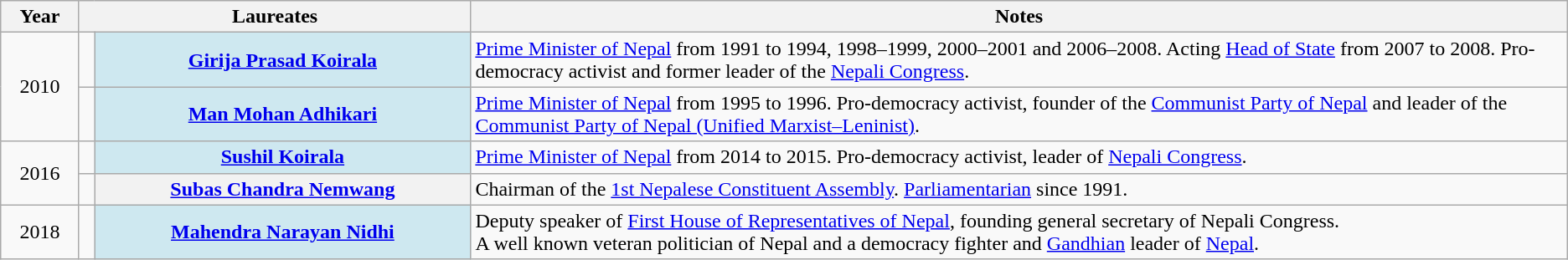<table class="wikitable">
<tr>
<th scope="col" style="width:5%">Year</th>
<th scope="col" style="width:25%" colspan="2">Laureates</th>
<th>Notes</th>
</tr>
<tr>
<td align="center" rowspan="2">2010</td>
<td align="center" style="width:1%"></td>
<th scope="row" style="background-color:#CEE8F0;"><a href='#'>Girija Prasad Koirala</a></th>
<td><a href='#'>Prime Minister of Nepal</a> from 1991 to 1994, 1998–1999, 2000–2001 and 2006–2008. Acting <a href='#'>Head of State</a> from 2007 to 2008. Pro-democracy activist and former leader of the <a href='#'>Nepali Congress</a>.</td>
</tr>
<tr>
<td align="center" style="width:1%"></td>
<th scope="row" style="background-color:#CEE8F0;"><a href='#'>Man Mohan Adhikari</a></th>
<td><a href='#'>Prime Minister of Nepal</a> from 1995 to 1996. Pro-democracy activist, founder of the <a href='#'>Communist Party of Nepal</a> and leader of the <a href='#'>Communist Party of Nepal (Unified Marxist–Leninist)</a>.</td>
</tr>
<tr>
<td align="center" rowspan="2">2016</td>
<td align="center" style="width:1%"></td>
<th scope="row" style="background-color:#CEE8F0;"><a href='#'>Sushil Koirala</a></th>
<td><a href='#'>Prime Minister of Nepal</a> from 2014 to 2015. Pro-democracy activist, leader of <a href='#'>Nepali Congress</a>.</td>
</tr>
<tr>
<td align="center" style="width:1%"></td>
<th scope="row"><a href='#'>Subas Chandra Nemwang</a></th>
<td>Chairman of the <a href='#'>1st Nepalese Constituent Assembly</a>. <a href='#'>Parliamentarian</a> since 1991.</td>
</tr>
<tr>
<td align="center" style="width:1%">2018</td>
<td></td>
<th scope="row" style="background-color:#CEE8F0;"><a href='#'>Mahendra Narayan Nidhi</a></th>
<td>Deputy speaker of <a href='#'>First House of Representatives of Nepal</a>, founding general secretary of Nepali Congress.<br>A  well known veteran politician of Nepal and a democracy fighter and <a href='#'>Gandhian</a> leader of <a href='#'>Nepal</a>.</td>
</tr>
</table>
